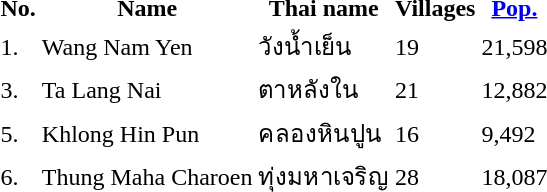<table>
<tr>
<th>No.</th>
<th>Name</th>
<th>Thai name</th>
<th>Villages</th>
<th><a href='#'>Pop.</a></th>
</tr>
<tr>
<td>1.</td>
<td>Wang Nam Yen</td>
<td>วังน้ำเย็น</td>
<td>19</td>
<td>21,598</td>
<td></td>
</tr>
<tr>
<td>3.</td>
<td>Ta Lang Nai</td>
<td>ตาหลังใน</td>
<td>21</td>
<td>12,882</td>
<td></td>
</tr>
<tr>
<td>5.</td>
<td>Khlong Hin Pun</td>
<td>คลองหินปูน</td>
<td>16</td>
<td>9,492</td>
<td></td>
</tr>
<tr>
<td>6.</td>
<td>Thung Maha Charoen</td>
<td>ทุ่งมหาเจริญ</td>
<td>28</td>
<td>18,087</td>
<td></td>
</tr>
</table>
